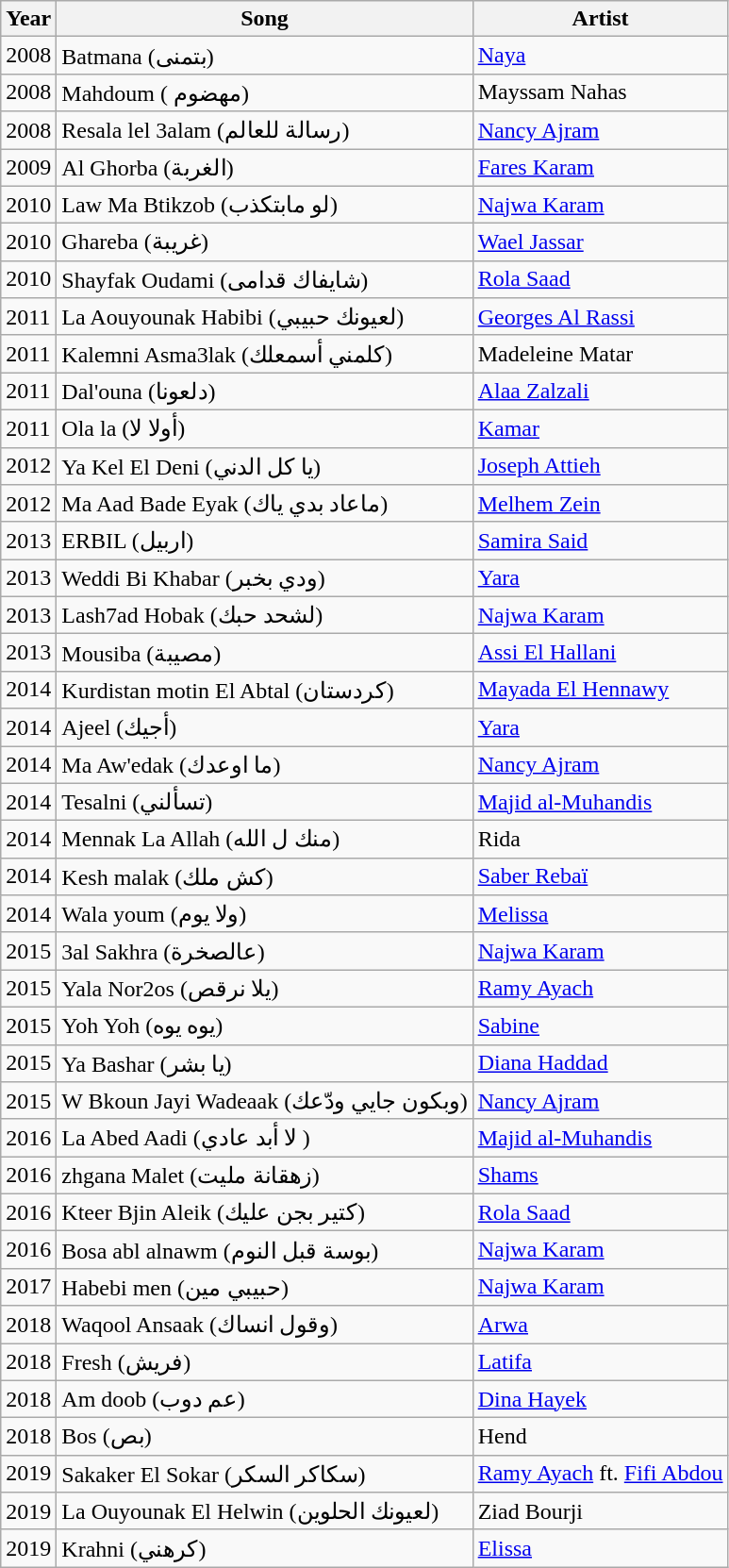<table class="wikitable">
<tr>
<th>Year</th>
<th>Song</th>
<th>Artist</th>
</tr>
<tr>
<td>2008</td>
<td>Batmana (بتمنى)</td>
<td><a href='#'>Naya</a></td>
</tr>
<tr>
<td>2008</td>
<td>Mahdoum ( مهضوم)</td>
<td>Mayssam Nahas</td>
</tr>
<tr>
<td>2008</td>
<td>Resala lel 3alam (رسالة للعالم)</td>
<td><a href='#'>Nancy Ajram</a></td>
</tr>
<tr>
<td>2009</td>
<td>Al Ghorba (الغربة)</td>
<td><a href='#'>Fares Karam</a></td>
</tr>
<tr>
<td>2010</td>
<td>Law Ma Btikzob (لو مابتكذب)</td>
<td><a href='#'>Najwa Karam</a></td>
</tr>
<tr>
<td>2010</td>
<td>Ghareba (غريبة)</td>
<td><a href='#'>Wael Jassar</a></td>
</tr>
<tr>
<td>2010</td>
<td>Shayfak Oudami (شايفاك قدامى)</td>
<td><a href='#'>Rola Saad</a></td>
</tr>
<tr>
<td>2011</td>
<td>La Aouyounak Habibi (لعيونك حبيبي)</td>
<td><a href='#'>Georges Al Rassi</a></td>
</tr>
<tr>
<td>2011</td>
<td>Kalemni Asma3lak (كلمني أسمعلك)</td>
<td>Madeleine Matar</td>
</tr>
<tr>
<td>2011</td>
<td>Dal'ouna (دلعونا)</td>
<td><a href='#'>Alaa Zalzali</a></td>
</tr>
<tr>
<td>2011</td>
<td>Ola la (أولا لا)</td>
<td><a href='#'>Kamar</a></td>
</tr>
<tr>
<td>2012</td>
<td>Ya Kel El Deni (يا كل الدني)</td>
<td><a href='#'>Joseph Attieh</a></td>
</tr>
<tr>
<td>2012</td>
<td>Ma Aad Bade Eyak (ماعاد بدي ياك)</td>
<td><a href='#'>Melhem Zein</a></td>
</tr>
<tr>
<td>2013</td>
<td>ERBIL (اربيل)</td>
<td><a href='#'>Samira Said</a></td>
</tr>
<tr>
<td>2013</td>
<td>Weddi Bi Khabar (ودي بخبر)</td>
<td><a href='#'>Yara</a></td>
</tr>
<tr>
<td>2013</td>
<td>Lash7ad Hobak (لشحد حبك)</td>
<td><a href='#'>Najwa Karam</a></td>
</tr>
<tr>
<td>2013</td>
<td>Mousiba (مصيبة)</td>
<td><a href='#'>Assi El Hallani</a></td>
</tr>
<tr>
<td>2014</td>
<td>Kurdistan motin El Abtal (كردستان)</td>
<td><a href='#'>Mayada El Hennawy</a></td>
</tr>
<tr>
<td>2014</td>
<td>Ajeel (أجيك)</td>
<td><a href='#'>Yara</a></td>
</tr>
<tr>
<td>2014</td>
<td>Ma Aw'edak (ما اوعدك)</td>
<td><a href='#'>Nancy Ajram</a></td>
</tr>
<tr>
<td>2014</td>
<td>Tesalni (تسألني)</td>
<td><a href='#'>Majid al-Muhandis</a></td>
</tr>
<tr>
<td>2014</td>
<td>Mennak La Allah (منك ل الله)</td>
<td>Rida</td>
</tr>
<tr>
<td>2014</td>
<td>Kesh malak (كش ملك)</td>
<td><a href='#'>Saber Rebaï</a></td>
</tr>
<tr>
<td>2014</td>
<td>Wala youm (ولا يوم)</td>
<td><a href='#'>Melissa</a></td>
</tr>
<tr>
<td>2015</td>
<td>3al Sakhra (عالصخرة)</td>
<td><a href='#'>Najwa Karam</a></td>
</tr>
<tr>
<td>2015</td>
<td>Yala Nor2os (يلا نرقص)</td>
<td><a href='#'>Ramy Ayach</a></td>
</tr>
<tr>
<td>2015</td>
<td>Yoh Yoh (يوه يوه)</td>
<td><a href='#'>Sabine</a></td>
</tr>
<tr>
<td>2015</td>
<td>Ya Bashar (يا بشر)</td>
<td><a href='#'>Diana Haddad</a></td>
</tr>
<tr>
<td>2015</td>
<td>W Bkoun Jayi Wadeaak (وبكون جايي ودّعك)</td>
<td><a href='#'>Nancy Ajram</a></td>
</tr>
<tr>
<td>2016</td>
<td>La Abed Aadi (لا أبد عادي )</td>
<td><a href='#'>Majid al-Muhandis</a></td>
</tr>
<tr>
<td>2016</td>
<td>zhgana Malet (زهقانة مليت)</td>
<td><a href='#'>Shams</a></td>
</tr>
<tr>
<td>2016</td>
<td>Kteer Bjin Aleik (كتير بجن عليك)</td>
<td><a href='#'>Rola Saad</a></td>
</tr>
<tr>
<td>2016</td>
<td>Bosa abl alnawm (بوسة قبل النوم)</td>
<td><a href='#'>Najwa Karam</a></td>
</tr>
<tr>
<td>2017</td>
<td>Habebi men (حبيبي مين)</td>
<td><a href='#'>Najwa Karam</a></td>
</tr>
<tr>
<td>2018</td>
<td>Waqool Ansaak (وقول انساك)</td>
<td><a href='#'>Arwa</a></td>
</tr>
<tr>
<td>2018</td>
<td>Fresh (فريش)</td>
<td><a href='#'>Latifa</a></td>
</tr>
<tr>
<td>2018</td>
<td>Am doob (عم دوب)</td>
<td><a href='#'>Dina Hayek</a></td>
</tr>
<tr>
<td>2018</td>
<td>Bos (بص)</td>
<td>Hend</td>
</tr>
<tr>
<td>2019</td>
<td>Sakaker El Sokar (سكاكر السكر)</td>
<td><a href='#'>Ramy Ayach</a> ft. <a href='#'>Fifi Abdou</a></td>
</tr>
<tr>
<td>2019</td>
<td>La Ouyounak El Helwin (لعيونك الحلوين)</td>
<td>Ziad Bourji</td>
</tr>
<tr>
<td>2019</td>
<td>Krahni (كرهني)</td>
<td><a href='#'>Elissa</a></td>
</tr>
</table>
